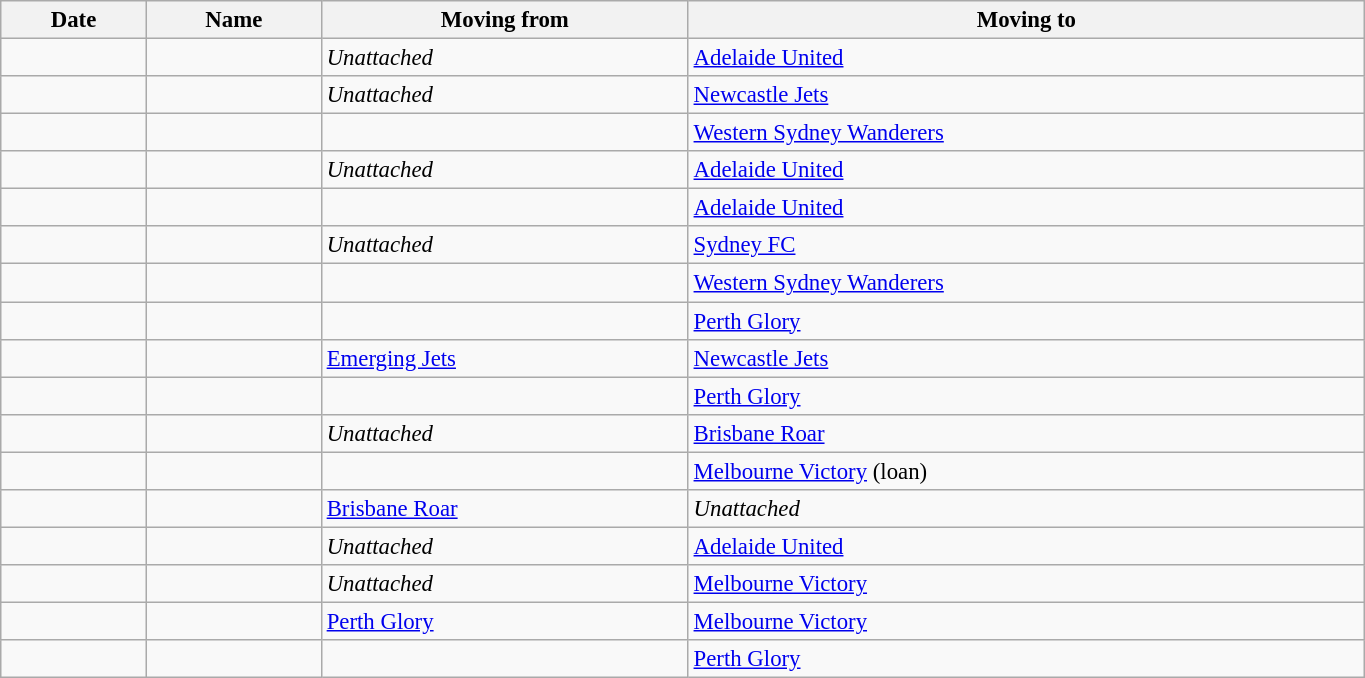<table class="wikitable sortable" style="width:72%; font-size:95%; ">
<tr>
<th>Date</th>
<th>Name</th>
<th>Moving from</th>
<th>Moving to</th>
</tr>
<tr>
<td></td>
<td></td>
<td><em>Unattached</em></td>
<td><a href='#'>Adelaide United</a></td>
</tr>
<tr>
<td></td>
<td></td>
<td><em>Unattached</em></td>
<td><a href='#'>Newcastle Jets</a></td>
</tr>
<tr>
<td></td>
<td></td>
<td></td>
<td><a href='#'>Western Sydney Wanderers</a></td>
</tr>
<tr>
<td></td>
<td></td>
<td><em>Unattached</em></td>
<td><a href='#'>Adelaide United</a></td>
</tr>
<tr>
<td></td>
<td></td>
<td></td>
<td><a href='#'>Adelaide United</a></td>
</tr>
<tr>
<td></td>
<td></td>
<td><em>Unattached</em></td>
<td><a href='#'>Sydney FC</a></td>
</tr>
<tr>
<td></td>
<td></td>
<td></td>
<td><a href='#'>Western Sydney Wanderers</a></td>
</tr>
<tr>
<td></td>
<td></td>
<td></td>
<td><a href='#'>Perth Glory</a></td>
</tr>
<tr>
<td></td>
<td></td>
<td><a href='#'>Emerging Jets</a></td>
<td><a href='#'>Newcastle Jets</a></td>
</tr>
<tr>
<td></td>
<td></td>
<td></td>
<td><a href='#'>Perth Glory</a></td>
</tr>
<tr>
<td></td>
<td></td>
<td><em>Unattached</em></td>
<td><a href='#'>Brisbane Roar</a></td>
</tr>
<tr>
<td></td>
<td></td>
<td></td>
<td><a href='#'>Melbourne Victory</a> (loan)</td>
</tr>
<tr>
<td></td>
<td></td>
<td><a href='#'>Brisbane Roar</a></td>
<td><em>Unattached</em></td>
</tr>
<tr>
<td></td>
<td></td>
<td><em>Unattached</em></td>
<td><a href='#'>Adelaide United</a></td>
</tr>
<tr>
<td></td>
<td></td>
<td><em>Unattached</em></td>
<td><a href='#'>Melbourne Victory</a></td>
</tr>
<tr>
<td></td>
<td></td>
<td><a href='#'>Perth Glory</a></td>
<td><a href='#'>Melbourne Victory</a></td>
</tr>
<tr>
<td></td>
<td></td>
<td></td>
<td><a href='#'>Perth Glory</a></td>
</tr>
</table>
